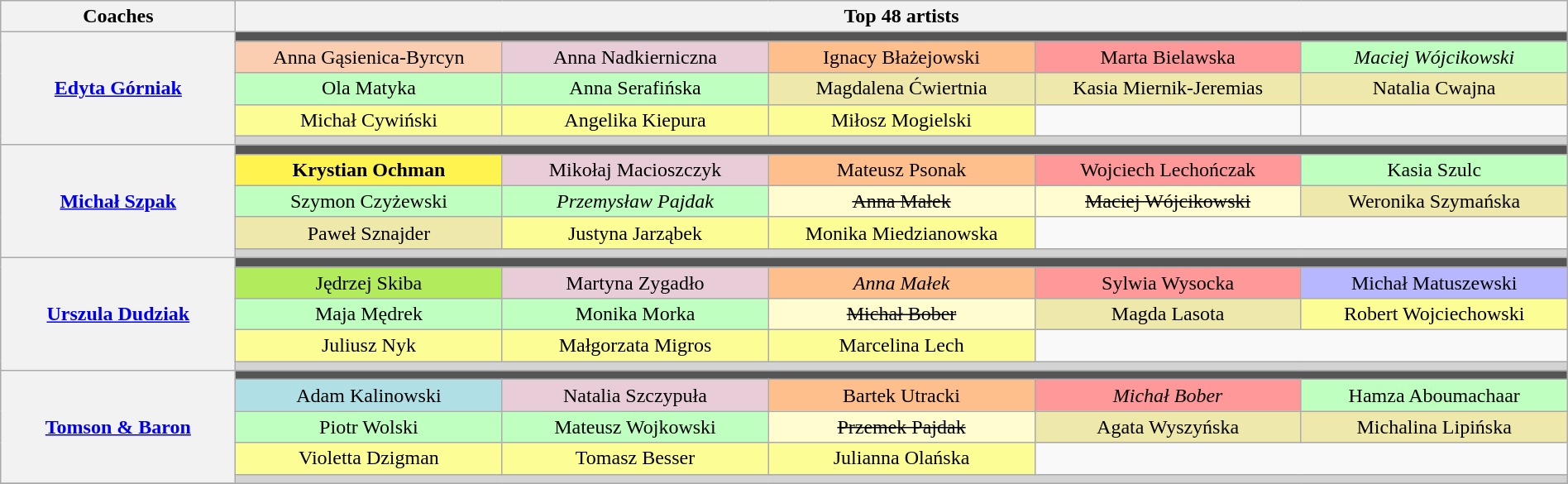<table class="wikitable" style="text-align:center; width:100%;">
<tr>
<th style="width:15%;">Coaches</th>
<th style="width:85%;" colspan="5">Top 48 artists</th>
</tr>
<tr>
<th rowspan="5" style="background;"><a href='#'>Edyta Górniak</a></th>
<td colspan="5" style="background:#555;"></td>
</tr>
<tr style="background:#;">
<td style="width:17%; background:#FBCEB1;">Anna Gąsienica-Byrcyn</td>
<td style="width:17%; background:#E8CCD7;">Anna Nadkierniczna</td>
<td style="width:17%; background:#ffbf8c;">Ignacy Błażejowski</td>
<td style="width:17%; background:#FF9999;">Marta Bielawska</td>
<td style="width:17%; background:#BFFFC0;"><em>Maciej Wójcikowski</em></td>
</tr>
<tr>
<td style="background:#BFFFC0;">Ola Matyka</td>
<td style="background:#BFFFC0;">Anna Serafińska</td>
<td style="background:palegoldenrod;">Magdalena Ćwiertnia</td>
<td style="background:palegoldenrod;">Kasia Miernik-Jeremias</td>
<td style="background:palegoldenrod;">Natalia Cwajna</td>
</tr>
<tr>
<td style="background:#FDFD96;">Michał Cywiński</td>
<td style="background:#FDFD96;">Angelika Kiepura</td>
<td style="background:#FDFD96;">Miłosz Mogielski</td>
<td style="background:#;"></td>
</tr>
<tr>
<td colspan="5" style="background:lightgrey;"></td>
</tr>
<tr>
<th rowspan="5" style="background;"><a href='#'>Michał Szpak</a></th>
<td colspan="5" style="background:#555;"></td>
</tr>
<tr style="background:#;">
<td style="width:17%; background:#FFF44F;"><strong>Krystian Ochman</strong></td>
<td style="width:17%; background:#E8CCD7;">Mikołaj Macioszczyk</td>
<td style="width:17%; background:#ffbf8c;">Mateusz Psonak</td>
<td style="width:17%; background:#FF9999;">Wojciech Lechończak</td>
<td style="width:17%; background:#BFFFC0;">Kasia Szulc</td>
</tr>
<tr>
<td style="background:#BFFFC0;">Szymon Czyżewski</td>
<td style="background:#BFFFC0;"><em>Przemysław Pajdak</em></td>
<td style="background:#FFFDD0;"><s>Anna Małek</s></td>
<td style="background:#FFFDD0;"><s>Maciej Wójcikowski</s></td>
<td style="background:palegoldenrod;">Weronika Szymańska</td>
</tr>
<tr>
<td style="background:palegoldenrod;">Paweł Sznajder</td>
<td style="background:#FDFD96;">Justyna Jarząbek</td>
<td style="background:#FDFD96;">Monika Miedzianowska</td>
</tr>
<tr>
<td colspan="5" style="background:lightgrey;"></td>
</tr>
<tr>
<th rowspan="5" style="background;"><a href='#'>Urszula Dudziak</a></th>
<td colspan="5" style="background:#555;"></td>
</tr>
<tr style="background:#;">
<td style="width:17%; background:#B2EC5D;">Jędrzej Skiba</td>
<td style="width:17%; background:#E8CCD7;">Martyna Zygadło</td>
<td style="width:17%; background:#ffbf8c;"><em>Anna Małek</em></td>
<td style="width:17%; background:#FF9999;">Sylwia Wysocka</td>
<td style="width:17%; background:#b7b7ff;">Michał Matuszewski</td>
</tr>
<tr>
<td style="background:#BFFFC0;">Maja Mędrek</td>
<td style="background:#BFFFC0;">Monika Morka</td>
<td style="background:#FFFDD0;"><s>Michał Bober</s></td>
<td style="background:palegoldenrod;">Magda Lasota</td>
<td style="background:#FDFD96;">Robert Wojciechowski</td>
</tr>
<tr>
<td style="background:#FDFD96;">Juliusz Nyk</td>
<td style="background:#FDFD96;">Małgorzata Migros</td>
<td style="background:#FDFD96;">Marcelina Lech</td>
</tr>
<tr>
<td colspan="5" style="background:lightgrey;"></td>
</tr>
<tr>
<th rowspan="5" style="background;"><a href='#'>Tomson & Baron</a></th>
<td colspan="5" style="background:#555;"></td>
</tr>
<tr style="background:#;">
<td style="width:17%; background:#B0E0E6;">Adam Kalinowski</td>
<td style="width:17%; background:#E8CCD7;">Natalia Szczypuła</td>
<td style="width:17%; background:#ffbf8c;">Bartek Utracki</td>
<td style="width:17%; background:#FF9999;"><em>Michał Bober</em></td>
<td style="width:17%; background:#BFFFC0;">Hamza Aboumachaar</td>
</tr>
<tr>
<td style="background:#BFFFC0;">Piotr Wolski</td>
<td style="background:#BFFFC0;">Mateusz Wojkowski</td>
<td style="background:#FFFDD0;"><s>Przemek Pajdak</s></td>
<td style="background:palegoldenrod;">Agata Wyszyńska</td>
<td style="background:palegoldenrod;">Michalina Lipińska</td>
</tr>
<tr>
<td style="background:#FDFD96;">Violetta Dzigman</td>
<td style="background:#FDFD96;">Tomasz Besser</td>
<td style="background:#FDFD96;">Julianna Olańska</td>
</tr>
<tr>
<td colspan="6" style="background:lightgrey;"></td>
</tr>
<tr>
</tr>
</table>
